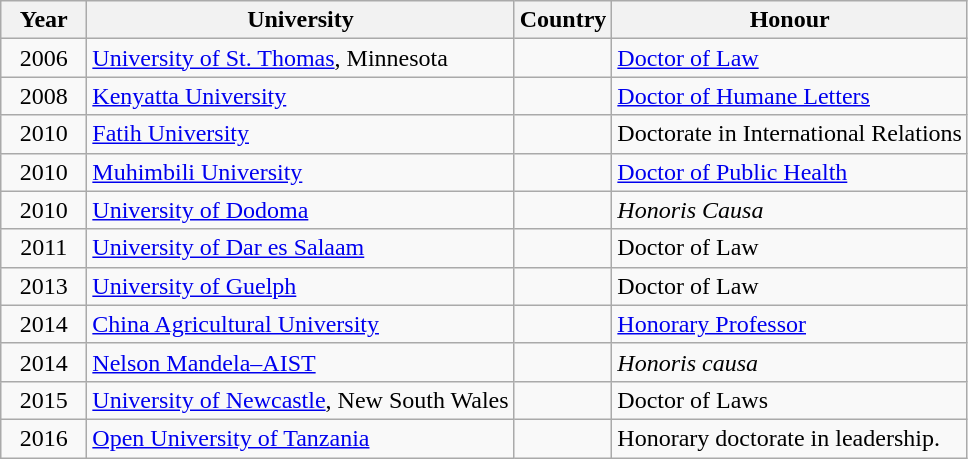<table class="wikitable">
<tr>
<th width="50px">Year</th>
<th>University</th>
<th>Country</th>
<th>Honour</th>
</tr>
<tr>
<td align="center">2006</td>
<td><a href='#'>University of St. Thomas</a>, Minnesota</td>
<td></td>
<td><a href='#'>Doctor of Law</a></td>
</tr>
<tr>
<td align="center">2008</td>
<td><a href='#'>Kenyatta University</a></td>
<td></td>
<td><a href='#'>Doctor of Humane Letters</a></td>
</tr>
<tr>
<td align="center">2010</td>
<td><a href='#'>Fatih University</a></td>
<td></td>
<td>Doctorate in International Relations</td>
</tr>
<tr>
<td align="center">2010</td>
<td><a href='#'>Muhimbili University</a></td>
<td></td>
<td><a href='#'>Doctor of Public Health</a></td>
</tr>
<tr>
<td align="center">2010</td>
<td><a href='#'>University of Dodoma</a></td>
<td></td>
<td><em>Honoris Causa</em></td>
</tr>
<tr>
<td align="center">2011</td>
<td><a href='#'>University of Dar es Salaam</a></td>
<td></td>
<td>Doctor of Law</td>
</tr>
<tr>
<td align="center">2013</td>
<td><a href='#'>University of Guelph</a></td>
<td></td>
<td>Doctor of Law</td>
</tr>
<tr>
<td align="center">2014</td>
<td><a href='#'>China Agricultural University</a></td>
<td></td>
<td><a href='#'>Honorary Professor</a></td>
</tr>
<tr>
<td align="center">2014</td>
<td><a href='#'>Nelson Mandela–AIST</a></td>
<td></td>
<td><em>Honoris causa</em></td>
</tr>
<tr>
<td align="center">2015</td>
<td><a href='#'>University of Newcastle</a>, New South Wales</td>
<td></td>
<td>Doctor of Laws</td>
</tr>
<tr>
<td align="center">2016</td>
<td><a href='#'>Open University of Tanzania</a></td>
<td></td>
<td>Honorary doctorate in leadership.</td>
</tr>
</table>
